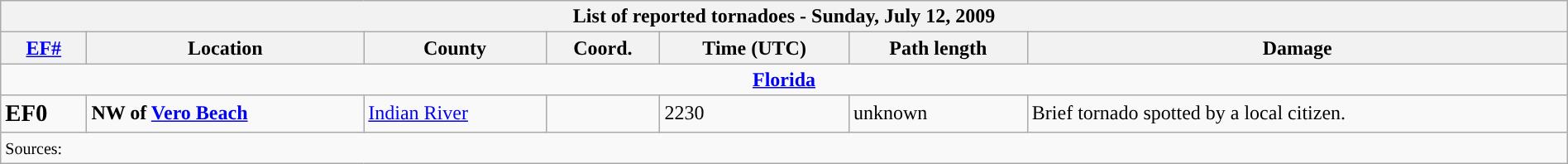<table class="wikitable collapsible" style="width:100%;">
<tr>
<th colspan="7">List of reported tornadoes - Sunday, July 12, 2009</th>
</tr>
<tr>
<th><a href='#'>EF#</a></th>
<th>Location</th>
<th>County</th>
<th>Coord.</th>
<th>Time (UTC)</th>
<th>Path length</th>
<th>Damage</th>
</tr>
<tr>
<td colspan="7" style="text-align:center;"><strong><a href='#'>Florida</a></strong></td>
</tr>
<tr>
<td><big><strong>EF0</strong></big></td>
<td><strong>NW of <a href='#'>Vero Beach</a></strong></td>
<td><a href='#'>Indian River</a></td>
<td></td>
<td>2230</td>
<td>unknown</td>
<td>Brief tornado spotted by a local citizen.</td>
</tr>
<tr>
<td colspan="7"><small>Sources: </small></td>
</tr>
</table>
